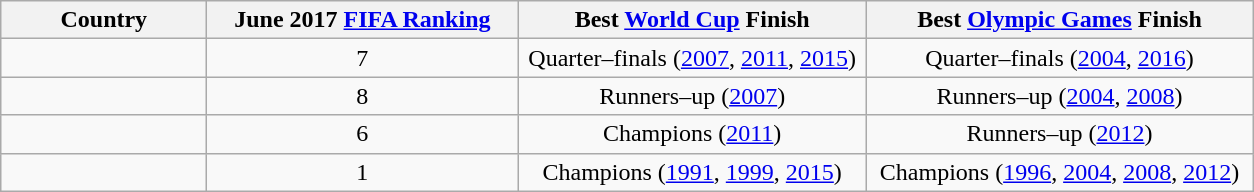<table class="wikitable">
<tr>
<th style="width:130px;">Country</th>
<th style="width:200px;">June 2017 <a href='#'>FIFA Ranking</a></th>
<th style="width:225px;">Best <a href='#'>World Cup</a> Finish</th>
<th style="width:250px;">Best <a href='#'>Olympic Games</a> Finish</th>
</tr>
<tr style="text-align:center;">
<td style="text-align:left;"></td>
<td>7</td>
<td>Quarter–finals (<a href='#'>2007</a>, <a href='#'>2011</a>, <a href='#'>2015</a>)</td>
<td>Quarter–finals (<a href='#'>2004</a>, <a href='#'>2016</a>)</td>
</tr>
<tr style="text-align:center;">
<td style="text-align:left;"></td>
<td>8</td>
<td>Runners–up (<a href='#'>2007</a>)</td>
<td>Runners–up (<a href='#'>2004</a>, <a href='#'>2008</a>)</td>
</tr>
<tr style="text-align:center;">
<td style="text-align:left;"></td>
<td>6</td>
<td>Champions (<a href='#'>2011</a>)</td>
<td>Runners–up (<a href='#'>2012</a>)</td>
</tr>
<tr style="text-align:center;">
<td style="text-align:left;"></td>
<td>1</td>
<td>Champions (<a href='#'>1991</a>, <a href='#'>1999</a>, <a href='#'>2015</a>)</td>
<td>Champions (<a href='#'>1996</a>, <a href='#'>2004</a>, <a href='#'>2008</a>, <a href='#'>2012</a>)</td>
</tr>
</table>
